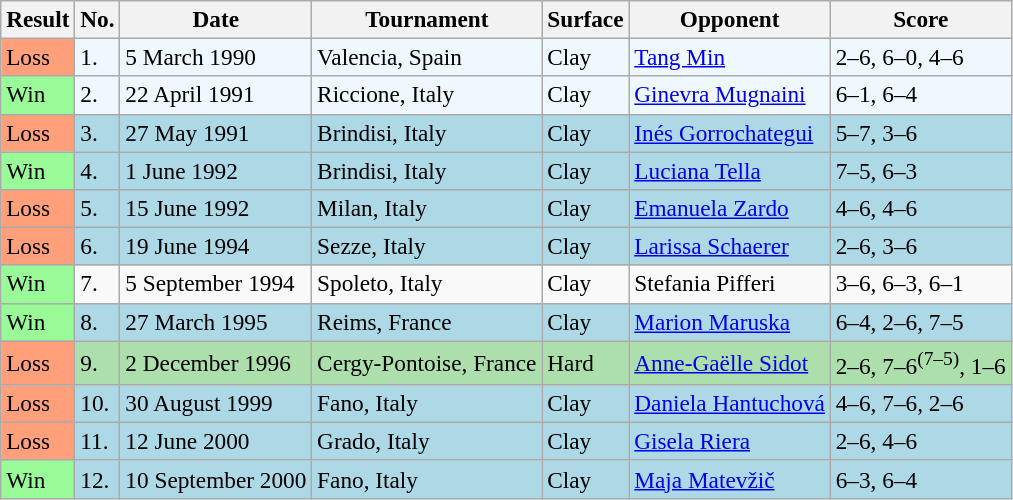<table class="sortable wikitable" style=font-size:97%>
<tr>
<th>Result</th>
<th>No.</th>
<th>Date</th>
<th>Tournament</th>
<th>Surface</th>
<th>Opponent</th>
<th>Score</th>
</tr>
<tr style="background:#f0f8ff;">
<td style="background:#ffa07a;">Loss</td>
<td>1.</td>
<td>5 March 1990</td>
<td>Valencia, Spain</td>
<td>Clay</td>
<td> <a href='#'>Tang Min</a></td>
<td>2–6, 6–0, 4–6</td>
</tr>
<tr style="background:#f0f8ff;">
<td style="background:#98fb98;">Win</td>
<td>2.</td>
<td>22 April 1991</td>
<td>Riccione, Italy</td>
<td>Clay</td>
<td> <a href='#'>Ginevra Mugnaini</a></td>
<td>6–1, 6–4</td>
</tr>
<tr style="background:lightblue;">
<td style="background:#ffa07a;">Loss</td>
<td>3.</td>
<td>27 May 1991</td>
<td>Brindisi, Italy</td>
<td>Clay</td>
<td> <a href='#'>Inés Gorrochategui</a></td>
<td>5–7, 3–6</td>
</tr>
<tr style="background:lightblue;">
<td style="background:#98fb98;">Win</td>
<td>4.</td>
<td>1 June 1992</td>
<td>Brindisi, Italy</td>
<td>Clay</td>
<td> <a href='#'>Luciana Tella</a></td>
<td>7–5, 6–3</td>
</tr>
<tr style="background:lightblue;">
<td style="background:#ffa07a;">Loss</td>
<td>5.</td>
<td>15 June 1992</td>
<td>Milan, Italy</td>
<td>Clay</td>
<td> <a href='#'>Emanuela Zardo</a></td>
<td>4–6, 4–6</td>
</tr>
<tr style="background:lightblue;">
<td style="background:#ffa07a;">Loss</td>
<td>6.</td>
<td>19 June 1994</td>
<td>Sezze, Italy</td>
<td>Clay</td>
<td> <a href='#'>Larissa Schaerer</a></td>
<td>2–6, 3–6</td>
</tr>
<tr>
<td style="background:#98fb98;">Win</td>
<td>7.</td>
<td>5 September 1994</td>
<td>Spoleto, Italy</td>
<td>Clay</td>
<td> Stefania Pifferi</td>
<td>3–6, 6–3, 6–1</td>
</tr>
<tr style="background:lightblue;">
<td style="background:#98fb98;">Win</td>
<td>8.</td>
<td>27 March 1995</td>
<td>Reims, France</td>
<td>Clay</td>
<td> <a href='#'>Marion Maruska</a></td>
<td>6–4, 2–6, 7–5</td>
</tr>
<tr style="background:#addfad;">
<td style="background:#ffa07a;">Loss</td>
<td>9.</td>
<td>2 December 1996</td>
<td>Cergy-Pontoise, France</td>
<td>Hard</td>
<td> <a href='#'>Anne-Gaëlle Sidot</a></td>
<td>2–6, 7–6<sup>(7–5)</sup>, 1–6</td>
</tr>
<tr style="background:lightblue;">
<td style="background:#ffa07a;">Loss</td>
<td>10.</td>
<td>30 August 1999</td>
<td>Fano, Italy</td>
<td>Clay</td>
<td> <a href='#'>Daniela Hantuchová</a></td>
<td>4–6, 7–6, 2–6</td>
</tr>
<tr bgcolor="lightblue">
<td style="background:#ffa07a;">Loss</td>
<td>11.</td>
<td>12 June 2000</td>
<td>Grado, Italy</td>
<td>Clay</td>
<td> <a href='#'>Gisela Riera</a></td>
<td>2–6, 4–6</td>
</tr>
<tr style="background:lightblue;">
<td style="background:#98fb98;">Win</td>
<td>12.</td>
<td>10 September 2000</td>
<td>Fano, Italy</td>
<td>Clay</td>
<td> <a href='#'>Maja Matevžič</a></td>
<td>6–3, 6–4</td>
</tr>
</table>
